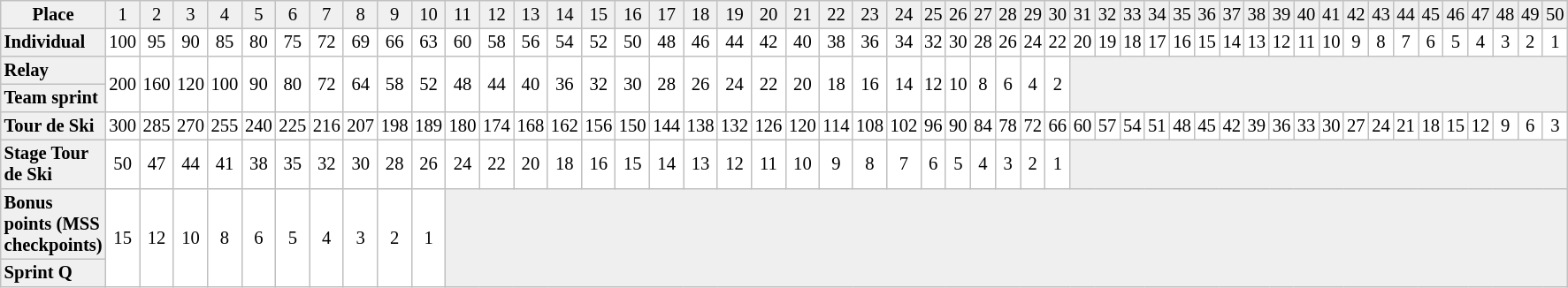<table border="1" cellpadding="2" cellspacing="0" style="border:1px solid #C0C0C0; border-collapse:collapse; font-size:86%; margin-top:1em; text-align:center" width="800">
<tr bgcolor="#F0F0F0">
<td width=1000><strong>Place</strong></td>
<td width=32>1</td>
<td width=32>2</td>
<td width=32>3</td>
<td width=32>4</td>
<td width=32>5</td>
<td width=32>6</td>
<td width=32>7</td>
<td width=32>8</td>
<td width=32>9</td>
<td width=32>10</td>
<td width=32>11</td>
<td width=32>12</td>
<td width=32>13</td>
<td width=32>14</td>
<td width=32>15</td>
<td width=32>16</td>
<td width=32>17</td>
<td width=32>18</td>
<td width=32>19</td>
<td width=32>20</td>
<td width=32>21</td>
<td width=32>22</td>
<td width=32>23</td>
<td width=32>24</td>
<td width=32>25</td>
<td width=32>26</td>
<td width=32>27</td>
<td width=32>28</td>
<td width=32>29</td>
<td width=32>30</td>
<td width=32>31</td>
<td width=32>32</td>
<td width=32>33</td>
<td width=32>34</td>
<td width=32>35</td>
<td width=32>36</td>
<td width=32>37</td>
<td width=32>38</td>
<td width=32>39</td>
<td width=32>40</td>
<td width=32>41</td>
<td width=32>42</td>
<td width=32>43</td>
<td width=32>44</td>
<td width=32>45</td>
<td width=32>46</td>
<td width=32>47</td>
<td width=32>48</td>
<td width=32>49</td>
<td width=32>50</td>
</tr>
<tr>
<td bgcolor="#F0F0F0" align=left><strong>Individual</strong></td>
<td rowspan=1>100</td>
<td rowspan=1>95</td>
<td rowspan=1>90</td>
<td rowspan=1>85</td>
<td rowspan=1>80</td>
<td rowspan=1>75</td>
<td rowspan=1>72</td>
<td rowspan=1>69</td>
<td rowspan=1>66</td>
<td rowspan=1>63</td>
<td rowspan=1>60</td>
<td rowspan=1>58</td>
<td rowspan=1>56</td>
<td rowspan=1>54</td>
<td rowspan=1>52</td>
<td rowspan=1>50</td>
<td rowspan=1>48</td>
<td rowspan=1>46</td>
<td rowspan=1>44</td>
<td rowspan=1>42</td>
<td rowspan=1>40</td>
<td rowspan=1>38</td>
<td rowspan=1>36</td>
<td rowspan=1>34</td>
<td rowspan=1>32</td>
<td rowspan=1>30</td>
<td rowspan=1>28</td>
<td rowspan=1>26</td>
<td rowspan=1>24</td>
<td rowspan=1>22</td>
<td rowspan=1>20</td>
<td rowspan=1>19</td>
<td rowspan=1>18</td>
<td rowspan=1>17</td>
<td rowspan=1>16</td>
<td rowspan=1>15</td>
<td rowspan=1>14</td>
<td rowspan=1>13</td>
<td rowspan=1>12</td>
<td rowspan=1>11</td>
<td rowspan=1>10</td>
<td rowspan=1>9</td>
<td rowspan=1>8</td>
<td rowspan=1>7</td>
<td rowspan=1>6</td>
<td rowspan=1>5</td>
<td rowspan=1>4</td>
<td rowspan=1>3</td>
<td rowspan=1>2</td>
<td rowspan=1>1</td>
</tr>
<tr>
<td bgcolor="#F0F0F0" align=left><strong>Relay</strong></td>
<td rowspan=2>200</td>
<td rowspan=2>160</td>
<td rowspan=2>120</td>
<td rowspan=2>100</td>
<td rowspan=2>90</td>
<td rowspan=2>80</td>
<td rowspan=2>72</td>
<td rowspan=2>64</td>
<td rowspan=2>58</td>
<td rowspan=2>52</td>
<td rowspan=2>48</td>
<td rowspan=2>44</td>
<td rowspan=2>40</td>
<td rowspan=2>36</td>
<td rowspan=2>32</td>
<td rowspan=2>30</td>
<td rowspan=2>28</td>
<td rowspan=2>26</td>
<td rowspan=2>24</td>
<td rowspan=2>22</td>
<td rowspan=2>20</td>
<td rowspan=2>18</td>
<td rowspan=2>16</td>
<td rowspan=2>14</td>
<td rowspan=2>12</td>
<td rowspan=2>10</td>
<td rowspan=2>8</td>
<td rowspan=2>6</td>
<td rowspan=2>4</td>
<td rowspan=2>2</td>
<td rowspan=2 colspan=20 style=background:#efefef></td>
</tr>
<tr>
<td bgcolor="#F0F0F0" align=left><strong>Team sprint</strong></td>
</tr>
<tr>
<td bgcolor="#F0F0F0" align=left><strong>Tour de Ski</strong></td>
<td>300</td>
<td>285</td>
<td>270</td>
<td>255</td>
<td>240</td>
<td>225</td>
<td>216</td>
<td>207</td>
<td>198</td>
<td>189</td>
<td>180</td>
<td>174</td>
<td>168</td>
<td>162</td>
<td>156</td>
<td>150</td>
<td>144</td>
<td>138</td>
<td>132</td>
<td>126</td>
<td>120</td>
<td>114</td>
<td>108</td>
<td>102</td>
<td>96</td>
<td>90</td>
<td>84</td>
<td>78</td>
<td>72</td>
<td>66</td>
<td>60</td>
<td>57</td>
<td>54</td>
<td>51</td>
<td>48</td>
<td>45</td>
<td>42</td>
<td>39</td>
<td>36</td>
<td>33</td>
<td>30</td>
<td>27</td>
<td>24</td>
<td>21</td>
<td>18</td>
<td>15</td>
<td>12</td>
<td>9</td>
<td>6</td>
<td>3</td>
</tr>
<tr>
<td bgcolor="#F0F0F0" align=left><strong>Stage Tour de Ski</strong></td>
<td rowspan=1>50</td>
<td rowspan=1>47</td>
<td rowspan=1>44</td>
<td rowspan=1>41</td>
<td rowspan=1>38</td>
<td rowspan=1>35</td>
<td rowspan=1>32</td>
<td rowspan=1>30</td>
<td rowspan=1>28</td>
<td rowspan=1>26</td>
<td rowspan=1>24</td>
<td rowspan=1>22</td>
<td rowspan=1>20</td>
<td rowspan=1>18</td>
<td rowspan=1>16</td>
<td rowspan=1>15</td>
<td rowspan=1>14</td>
<td rowspan=1>13</td>
<td rowspan=1>12</td>
<td rowspan=1>11</td>
<td rowspan=1>10</td>
<td rowspan=1>9</td>
<td rowspan=1>8</td>
<td rowspan=1>7</td>
<td rowspan=1>6</td>
<td rowspan=1>5</td>
<td rowspan=1>4</td>
<td rowspan=1>3</td>
<td rowspan=1>2</td>
<td rowspan=1>1</td>
<td rowspan=1 colspan=20 style=background:#efefef></td>
</tr>
<tr>
<td bgcolor="#F0F0F0" align=left><strong>Bonus points (MSS checkpoints)</strong></td>
<td rowspan=2>15</td>
<td rowspan=2>12</td>
<td rowspan=2>10</td>
<td rowspan=2>8</td>
<td rowspan=2>6</td>
<td rowspan=2>5</td>
<td rowspan=2>4</td>
<td rowspan=2>3</td>
<td rowspan=2>2</td>
<td rowspan=2>1</td>
<td rowspan=2 colspan=40 style=background:#efefef></td>
</tr>
<tr>
<td bgcolor="#F0F0F0" align=left><strong>Sprint Q</strong></td>
</tr>
</table>
